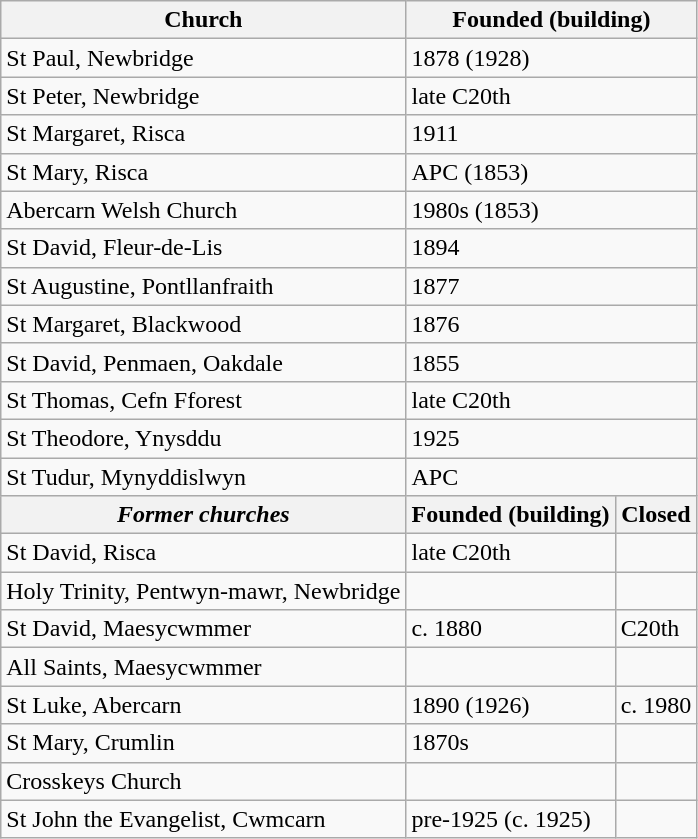<table class="wikitable">
<tr>
<th>Church</th>
<th colspan="2">Founded (building)</th>
</tr>
<tr>
<td>St Paul, Newbridge</td>
<td colspan="2">1878 (1928)</td>
</tr>
<tr>
<td>St Peter, Newbridge</td>
<td colspan="2">late C20th</td>
</tr>
<tr>
<td>St Margaret, Risca</td>
<td colspan="2">1911</td>
</tr>
<tr>
<td>St Mary, Risca</td>
<td colspan="2">APC (1853)</td>
</tr>
<tr>
<td>Abercarn Welsh Church</td>
<td colspan="2">1980s (1853)</td>
</tr>
<tr>
<td>St David, Fleur-de-Lis</td>
<td colspan="2">1894</td>
</tr>
<tr>
<td>St Augustine, Pontllanfraith</td>
<td colspan="2">1877</td>
</tr>
<tr>
<td>St Margaret, Blackwood</td>
<td colspan="2">1876</td>
</tr>
<tr>
<td>St David, Penmaen, Oakdale</td>
<td colspan="2">1855</td>
</tr>
<tr>
<td>St Thomas, Cefn Fforest</td>
<td colspan="2">late C20th</td>
</tr>
<tr>
<td>St Theodore, Ynysddu</td>
<td colspan="2">1925</td>
</tr>
<tr>
<td>St Tudur, Mynyddislwyn</td>
<td colspan="2">APC</td>
</tr>
<tr>
<th><em>Former churches</em></th>
<th>Founded (building)</th>
<th>Closed</th>
</tr>
<tr>
<td>St David, Risca</td>
<td>late C20th</td>
<td></td>
</tr>
<tr>
<td>Holy Trinity, Pentwyn-mawr, Newbridge</td>
<td></td>
<td></td>
</tr>
<tr>
<td>St David, Maesycwmmer</td>
<td>c. 1880</td>
<td>C20th</td>
</tr>
<tr>
<td>All Saints, Maesycwmmer</td>
<td></td>
<td></td>
</tr>
<tr>
<td>St Luke, Abercarn</td>
<td>1890 (1926)</td>
<td>c. 1980</td>
</tr>
<tr>
<td>St Mary, Crumlin</td>
<td>1870s</td>
<td></td>
</tr>
<tr>
<td>Crosskeys Church</td>
<td></td>
<td></td>
</tr>
<tr>
<td>St John the Evangelist, Cwmcarn</td>
<td>pre-1925 (c. 1925)</td>
<td></td>
</tr>
</table>
